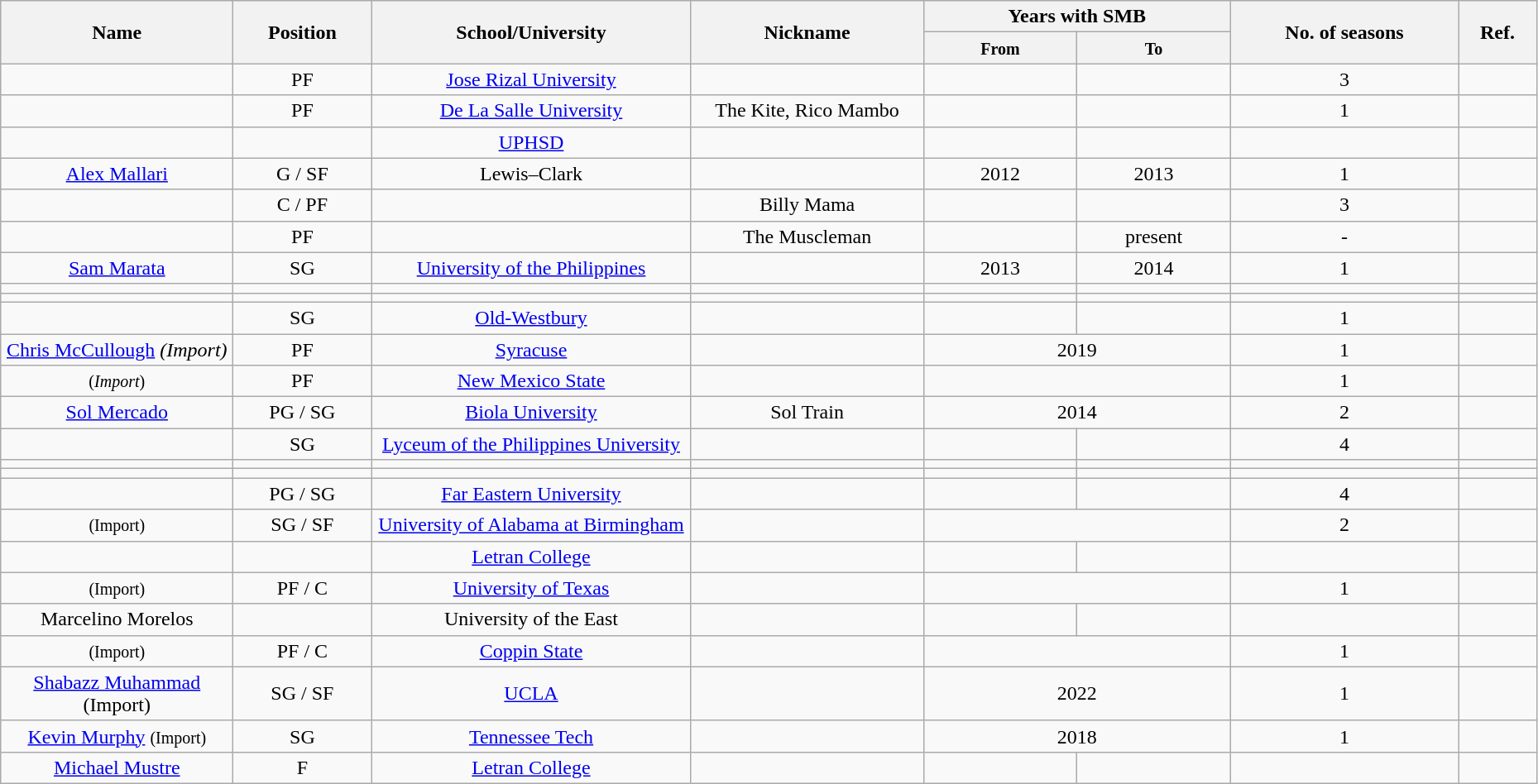<table class="wikitable sortable" style="text-align:center" width="98%">
<tr>
<th style="width:180px;" rowspan="2">Name</th>
<th rowspan="2">Position</th>
<th style="width:250px;" rowspan="2">School/University</th>
<th style="width:180px;" rowspan="2">Nickname</th>
<th style="width:180px; text-align:center;" colspan="2">Years with SMB</th>
<th rowspan="2">No. of seasons</th>
<th rowspan="2"; class=unsortable>Ref.</th>
</tr>
<tr>
<th style="width:10%; text-align:center;"><small>From</small></th>
<th style="width:10%; text-align:center;"><small>To</small></th>
</tr>
<tr>
<td></td>
<td>PF</td>
<td><a href='#'>Jose Rizal University</a></td>
<td></td>
<td></td>
<td></td>
<td>3</td>
<td></td>
</tr>
<tr>
<td></td>
<td>PF</td>
<td><a href='#'>De La Salle University</a></td>
<td>The Kite, Rico Mambo</td>
<td></td>
<td></td>
<td>1</td>
<td></td>
</tr>
<tr>
<td></td>
<td></td>
<td><a href='#'>UPHSD</a></td>
<td></td>
<td></td>
<td></td>
<td></td>
<td></td>
</tr>
<tr>
<td><a href='#'>Alex Mallari</a></td>
<td>G / SF</td>
<td>Lewis–Clark</td>
<td></td>
<td>2012</td>
<td>2013</td>
<td>1</td>
<td></td>
</tr>
<tr>
<td></td>
<td>C / PF</td>
<td></td>
<td>Billy Mama</td>
<td></td>
<td></td>
<td>3</td>
<td></td>
</tr>
<tr>
<td></td>
<td>PF</td>
<td></td>
<td>The Muscleman</td>
<td></td>
<td>present</td>
<td>-</td>
<td></td>
</tr>
<tr>
<td><a href='#'>Sam Marata</a></td>
<td>SG</td>
<td><a href='#'>University of the Philippines</a></td>
<td></td>
<td>2013</td>
<td>2014</td>
<td>1</td>
<td></td>
</tr>
<tr>
<td></td>
<td></td>
<td></td>
<td></td>
<td></td>
<td></td>
<td></td>
<td></td>
</tr>
<tr>
<td></td>
<td></td>
<td></td>
<td></td>
<td></td>
<td></td>
<td></td>
<td></td>
</tr>
<tr>
<td></td>
<td>SG</td>
<td><a href='#'>Old-Westbury</a></td>
<td></td>
<td></td>
<td></td>
<td>1</td>
<td></td>
</tr>
<tr>
<td><a href='#'>Chris McCullough</a> <em>(Import)</em></td>
<td>PF</td>
<td><a href='#'>Syracuse</a></td>
<td></td>
<td colspan="2">2019</td>
<td>1</td>
<td></td>
</tr>
<tr>
<td> <small>(<em>Import</em>)</small></td>
<td>PF</td>
<td><a href='#'>New Mexico State</a></td>
<td></td>
<td colspan="2"></td>
<td>1</td>
<td></td>
</tr>
<tr>
<td><a href='#'>Sol Mercado</a></td>
<td>PG / SG</td>
<td><a href='#'>Biola University</a></td>
<td>Sol Train</td>
<td colspan="2">2014</td>
<td>2</td>
<td></td>
</tr>
<tr>
<td></td>
<td>SG</td>
<td><a href='#'>Lyceum of the Philippines University</a></td>
<td></td>
<td></td>
<td></td>
<td>4</td>
<td></td>
</tr>
<tr>
<td></td>
<td></td>
<td></td>
<td></td>
<td></td>
<td></td>
<td></td>
<td></td>
</tr>
<tr>
<td></td>
<td></td>
<td></td>
<td></td>
<td></td>
<td></td>
<td></td>
<td></td>
</tr>
<tr>
<td></td>
<td>PG / SG</td>
<td><a href='#'>Far Eastern University</a></td>
<td></td>
<td></td>
<td></td>
<td>4</td>
<td></td>
</tr>
<tr>
<td> <small>(Import)</small></td>
<td>SG / SF</td>
<td><a href='#'>University of Alabama at Birmingham</a></td>
<td></td>
<td colspan="2"><br></td>
<td>2</td>
<td></td>
</tr>
<tr>
<td></td>
<td></td>
<td><a href='#'>Letran College</a></td>
<td></td>
<td></td>
<td></td>
<td></td>
<td></td>
</tr>
<tr>
<td> <small>(Import)</small></td>
<td>PF / C</td>
<td><a href='#'>University of Texas</a></td>
<td></td>
<td colspan="2"></td>
<td>1</td>
<td></td>
</tr>
<tr>
<td>Marcelino Morelos</td>
<td></td>
<td>University of the East</td>
<td></td>
<td></td>
<td></td>
<td></td>
<td></td>
</tr>
<tr>
<td> <small>(Import)</small></td>
<td>PF / C</td>
<td><a href='#'>Coppin State</a></td>
<td></td>
<td colspan="2"></td>
<td>1</td>
<td></td>
</tr>
<tr>
<td><a href='#'>Shabazz Muhammad</a> (Import)</td>
<td>SG / SF</td>
<td><a href='#'>UCLA</a></td>
<td></td>
<td colspan="2">2022</td>
<td>1</td>
<td></td>
</tr>
<tr>
<td><a href='#'>Kevin Murphy</a> <small>(Import)</small></td>
<td>SG</td>
<td><a href='#'>Tennessee Tech</a></td>
<td></td>
<td colspan="2">2018</td>
<td>1</td>
<td></td>
</tr>
<tr>
<td><a href='#'>Michael Mustre</a></td>
<td>F</td>
<td><a href='#'>Letran College</a></td>
<td></td>
<td></td>
<td></td>
<td></td>
<td></td>
</tr>
</table>
